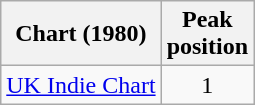<table class="wikitable sortable">
<tr>
<th scope="col">Chart (1980)</th>
<th scope="col">Peak<br>position</th>
</tr>
<tr>
<td><a href='#'>UK Indie Chart</a></td>
<td style="text-align:center;">1</td>
</tr>
</table>
